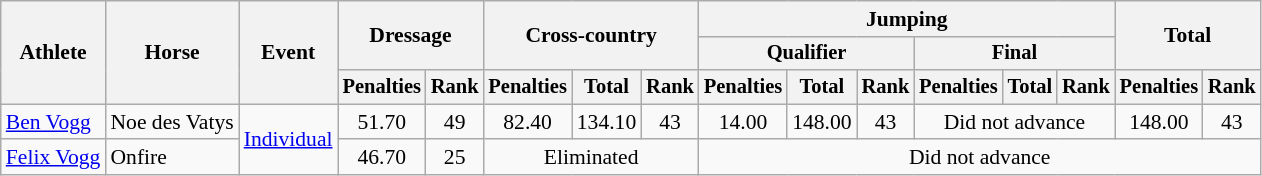<table class=wikitable style="font-size:90%">
<tr>
<th rowspan="3">Athlete</th>
<th rowspan="3">Horse</th>
<th rowspan="3">Event</th>
<th colspan="2" rowspan="2">Dressage</th>
<th colspan="3" rowspan="2">Cross-country</th>
<th colspan="6">Jumping</th>
<th colspan="2" rowspan="2">Total</th>
</tr>
<tr style="font-size:95%">
<th colspan="3">Qualifier</th>
<th colspan="3">Final</th>
</tr>
<tr style="font-size:95%">
<th>Penalties</th>
<th>Rank</th>
<th>Penalties</th>
<th>Total</th>
<th>Rank</th>
<th>Penalties</th>
<th>Total</th>
<th>Rank</th>
<th>Penalties</th>
<th>Total</th>
<th>Rank</th>
<th>Penalties</th>
<th>Rank</th>
</tr>
<tr align=center>
<td align=left><a href='#'>Ben Vogg</a></td>
<td align=left>Noe des Vatys</td>
<td align=left rowspan=2><a href='#'>Individual</a></td>
<td>51.70</td>
<td>49</td>
<td>82.40</td>
<td>134.10</td>
<td>43</td>
<td>14.00</td>
<td>148.00</td>
<td>43</td>
<td colspan=3>Did not advance</td>
<td>148.00</td>
<td>43</td>
</tr>
<tr align=center>
<td align=left><a href='#'>Felix Vogg</a></td>
<td align=left>Onfire</td>
<td>46.70</td>
<td>25</td>
<td colspan=3>Eliminated</td>
<td colspan=8>Did not advance</td>
</tr>
</table>
